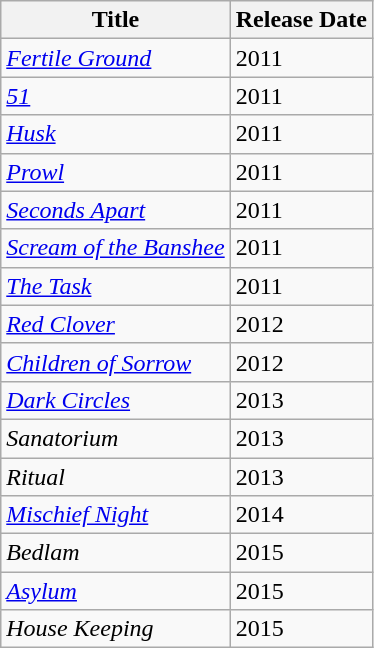<table class="wikitable">
<tr>
<th>Title</th>
<th>Release Date</th>
</tr>
<tr>
<td><em><a href='#'>Fertile Ground</a></em></td>
<td>2011</td>
</tr>
<tr>
<td><em><a href='#'>51</a></em></td>
<td>2011</td>
</tr>
<tr>
<td><em><a href='#'>Husk</a></em></td>
<td>2011</td>
</tr>
<tr>
<td><em><a href='#'>Prowl</a></em></td>
<td>2011</td>
</tr>
<tr>
<td><em><a href='#'>Seconds Apart</a></em></td>
<td>2011</td>
</tr>
<tr>
<td><em><a href='#'>Scream of the Banshee</a></em></td>
<td>2011</td>
</tr>
<tr>
<td><em><a href='#'>The Task</a></em></td>
<td>2011</td>
</tr>
<tr>
<td><em><a href='#'>Red Clover</a></em></td>
<td>2012</td>
</tr>
<tr>
<td><em><a href='#'>Children of Sorrow</a></em></td>
<td>2012</td>
</tr>
<tr>
<td><em><a href='#'>Dark Circles</a></em></td>
<td>2013</td>
</tr>
<tr>
<td><em>Sanatorium</em></td>
<td>2013</td>
</tr>
<tr>
<td><em>Ritual</em></td>
<td>2013</td>
</tr>
<tr>
<td><em><a href='#'>Mischief Night</a></em></td>
<td>2014</td>
</tr>
<tr>
<td><em>Bedlam</em></td>
<td>2015</td>
</tr>
<tr>
<td><em><a href='#'>Asylum</a></em></td>
<td>2015</td>
</tr>
<tr>
<td><em>House Keeping</em></td>
<td>2015</td>
</tr>
</table>
